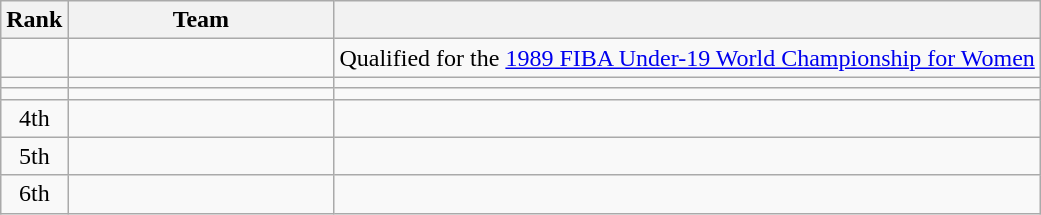<table class=wikitable style="text-align:center;">
<tr>
<th>Rank</th>
<th width=170>Team</th>
<th></th>
</tr>
<tr>
<td></td>
<td align=left></td>
<td align=center>Qualified for the <a href='#'>1989 FIBA Under-19 World Championship for Women</a></td>
</tr>
<tr>
<td></td>
<td align=left></td>
<td align=center></td>
</tr>
<tr>
<td></td>
<td align=left></td>
<td align=center></td>
</tr>
<tr>
<td>4th</td>
<td align=left></td>
<td align=center></td>
</tr>
<tr>
<td>5th</td>
<td align=left></td>
<td align=center></td>
</tr>
<tr>
<td>6th</td>
<td align=left></td>
<td align=center></td>
</tr>
</table>
